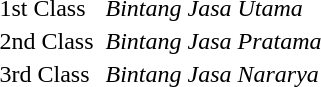<table>
<tr>
<td>1st Class</td>
<td></td>
<td><em>Bintang Jasa Utama</em></td>
</tr>
<tr>
<td>2nd Class</td>
<td></td>
<td><em>Bintang Jasa Pratama</em></td>
</tr>
<tr>
<td>3rd Class</td>
<td></td>
<td><em>Bintang Jasa Nararya</em></td>
</tr>
</table>
